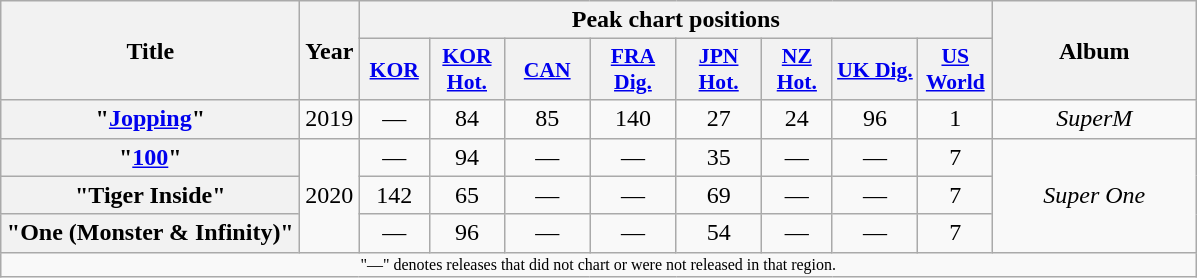<table class="wikitable plainrowheaders" style="text-align:center;">
<tr>
<th scope="col" rowspan="2" style="width:12em">Title</th>
<th scope="col" rowspan="2">Year</th>
<th scope="col" colspan="8">Peak chart positions</th>
<th scope="col" rowspan="2" style="width:8em">Album</th>
</tr>
<tr>
<th scope="col" style="width:2.8em;font-size:90%;"><a href='#'>KOR</a><br></th>
<th scope="col" style="width:3em;font-size:90%;"><a href='#'>KOR<br>Hot.</a><br></th>
<th scope="col" style="width:3.5em;font-size:90%;"><a href='#'>CAN</a><br></th>
<th scope="col" style="width:3.5em;font-size:90%;"><a href='#'>FRA Dig.</a><br></th>
<th scope="col" style="width:3.5em;font-size:90%;"><a href='#'>JPN<br>Hot.</a><br></th>
<th scope="col" style="width:2.8em;font-size:90%;"><a href='#'>NZ<br>Hot.</a><br></th>
<th scope="col" style="width:3.5em;font-size:90%;"><a href='#'>UK Dig.</a><br></th>
<th scope="col" style="width:3em;font-size:90%;"><a href='#'>US World</a><br></th>
</tr>
<tr>
<th scope="row">"<a href='#'>Jopping</a>"</th>
<td>2019</td>
<td>—</td>
<td>84</td>
<td>85</td>
<td>140</td>
<td>27</td>
<td>24</td>
<td>96</td>
<td>1</td>
<td><em>SuperM</em></td>
</tr>
<tr>
<th scope="row">"<a href='#'>100</a>"</th>
<td rowspan="3">2020</td>
<td>—</td>
<td>94</td>
<td>—</td>
<td>—</td>
<td>35</td>
<td>—</td>
<td>—</td>
<td>7</td>
<td rowspan="3"><em>Super One</em></td>
</tr>
<tr>
<th scope="row">"Tiger Inside"</th>
<td>142</td>
<td>65</td>
<td>—</td>
<td>—</td>
<td>69</td>
<td>—</td>
<td>—</td>
<td>7</td>
</tr>
<tr>
<th scope="row">"One (Monster & Infinity)"</th>
<td>—</td>
<td>96</td>
<td>—</td>
<td>—</td>
<td>54</td>
<td>—</td>
<td>—</td>
<td>7</td>
</tr>
<tr>
<td colspan="13" style="font-size:8pt">"—" denotes releases that did not chart or were not released in that region.</td>
</tr>
</table>
